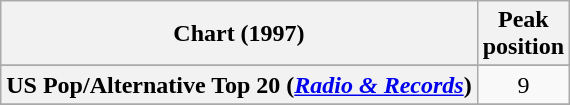<table class="wikitable sortable plainrowheaders">
<tr>
<th>Chart (1997)</th>
<th>Peak<br>position</th>
</tr>
<tr>
</tr>
<tr>
</tr>
<tr>
</tr>
<tr>
</tr>
<tr>
</tr>
<tr>
</tr>
<tr>
</tr>
<tr>
</tr>
<tr>
</tr>
<tr>
<th scope="row">US Pop/Alternative Top 20 (<em><a href='#'>Radio & Records</a></em>)</th>
<td align="center">9</td>
</tr>
<tr>
</tr>
</table>
